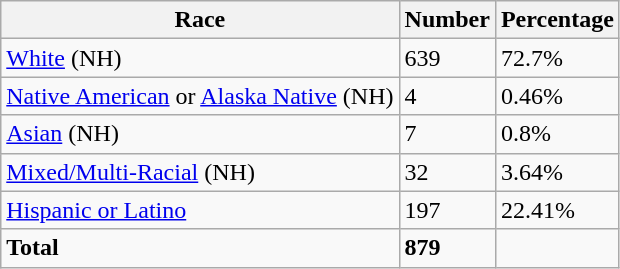<table class="wikitable">
<tr>
<th>Race</th>
<th>Number</th>
<th>Percentage</th>
</tr>
<tr>
<td><a href='#'>White</a> (NH)</td>
<td>639</td>
<td>72.7%</td>
</tr>
<tr>
<td><a href='#'>Native American</a> or <a href='#'>Alaska Native</a> (NH)</td>
<td>4</td>
<td>0.46%</td>
</tr>
<tr>
<td><a href='#'>Asian</a> (NH)</td>
<td>7</td>
<td>0.8%</td>
</tr>
<tr>
<td><a href='#'>Mixed/Multi-Racial</a> (NH)</td>
<td>32</td>
<td>3.64%</td>
</tr>
<tr>
<td><a href='#'>Hispanic or Latino</a></td>
<td>197</td>
<td>22.41%</td>
</tr>
<tr>
<td><strong>Total</strong></td>
<td><strong>879</strong></td>
<td></td>
</tr>
</table>
